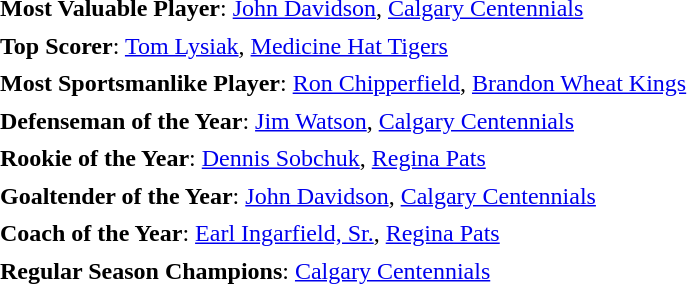<table cellpadding="3" cellspacing="1">
<tr>
<td><strong>Most Valuable Player</strong>: <a href='#'>John Davidson</a>, <a href='#'>Calgary Centennials</a></td>
</tr>
<tr>
<td><strong>Top Scorer</strong>: <a href='#'>Tom Lysiak</a>, <a href='#'>Medicine Hat Tigers</a></td>
</tr>
<tr>
<td><strong>Most Sportsmanlike Player</strong>: <a href='#'>Ron Chipperfield</a>, <a href='#'>Brandon Wheat Kings</a></td>
</tr>
<tr>
<td><strong>Defenseman of the Year</strong>: <a href='#'>Jim Watson</a>, <a href='#'>Calgary Centennials</a></td>
</tr>
<tr>
<td><strong>Rookie of the Year</strong>: <a href='#'>Dennis Sobchuk</a>, <a href='#'>Regina Pats</a></td>
</tr>
<tr>
<td><strong>Goaltender of the Year</strong>: <a href='#'>John Davidson</a>, <a href='#'>Calgary Centennials</a></td>
</tr>
<tr>
<td><strong>Coach of the Year</strong>: <a href='#'>Earl Ingarfield, Sr.</a>, <a href='#'>Regina Pats</a></td>
</tr>
<tr>
<td><strong>Regular Season Champions</strong>: <a href='#'>Calgary Centennials</a></td>
</tr>
</table>
